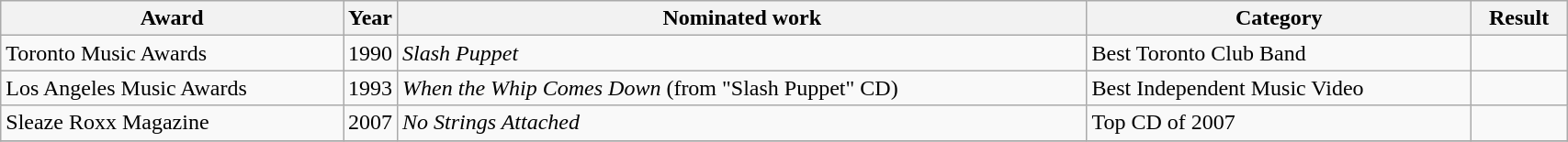<table class="wikitable" style="width:90%;">
<tr>
<th>Award</th>
<th style="width:30px;">Year</th>
<th>Nominated work</th>
<th>Category</th>
<th>Result</th>
</tr>
<tr>
<td rowspan="1">Toronto Music Awards</td>
<td style="text-align:center;">1990</td>
<td><em>Slash Puppet</em></td>
<td>Best Toronto Club Band </td>
<td></td>
</tr>
<tr>
<td rowspan="1">Los Angeles Music Awards</td>
<td style="text-align:center;">1993</td>
<td><em>When the Whip Comes Down</em> (from "Slash Puppet" CD)</td>
<td>Best Independent Music Video</td>
<td></td>
</tr>
<tr>
<td rowspan="1">Sleaze Roxx Magazine</td>
<td style="text-align:center;">2007</td>
<td><em>No Strings Attached</em></td>
<td>Top CD of 2007 </td>
<td></td>
</tr>
<tr>
</tr>
</table>
